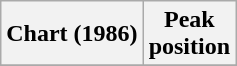<table class="wikitable sortable plainrowheaders" style="text-align:center">
<tr>
<th scope="col">Chart (1986)</th>
<th scope="col">Peak<br>position</th>
</tr>
<tr>
</tr>
</table>
